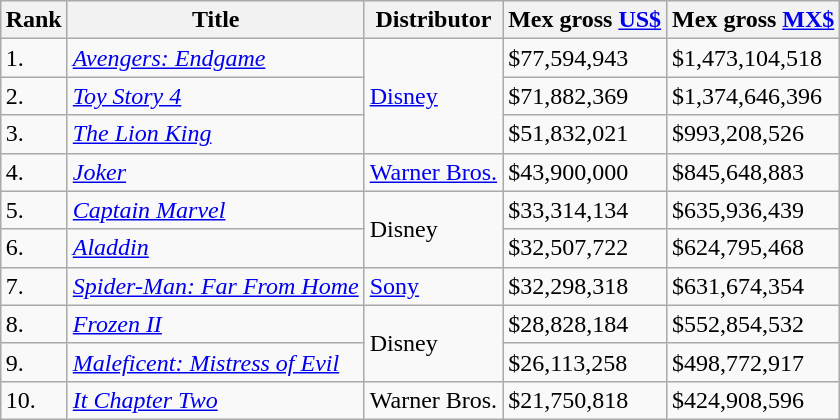<table class="wikitable sortable" style="margin:auto; margin:auto;">
<tr>
<th>Rank</th>
<th>Title</th>
<th>Distributor</th>
<th>Mex gross <a href='#'>US$</a></th>
<th>Mex gross <a href='#'>MX$</a></th>
</tr>
<tr>
<td>1.</td>
<td><em><a href='#'>Avengers: Endgame</a></em></td>
<td rowspan="3"><a href='#'>Disney</a></td>
<td>$77,594,943</td>
<td>$1,473,104,518</td>
</tr>
<tr>
<td>2.</td>
<td><em><a href='#'>Toy Story 4</a></em></td>
<td>$71,882,369</td>
<td>$1,374,646,396</td>
</tr>
<tr>
<td>3.</td>
<td><em><a href='#'>The Lion King</a></em></td>
<td>$51,832,021</td>
<td>$993,208,526</td>
</tr>
<tr>
<td>4.</td>
<td><em><a href='#'>Joker</a></em></td>
<td><a href='#'>Warner Bros.</a></td>
<td>$43,900,000</td>
<td>$845,648,883</td>
</tr>
<tr>
<td>5.</td>
<td><em><a href='#'>Captain Marvel</a></em></td>
<td rowspan="2">Disney</td>
<td>$33,314,134</td>
<td>$635,936,439</td>
</tr>
<tr>
<td>6.</td>
<td><em><a href='#'>Aladdin</a></em></td>
<td>$32,507,722</td>
<td>$624,795,468</td>
</tr>
<tr>
<td>7.</td>
<td><em><a href='#'>Spider-Man: Far From Home</a></em></td>
<td><a href='#'>Sony</a></td>
<td>$32,298,318</td>
<td>$631,674,354</td>
</tr>
<tr>
<td>8.</td>
<td><em><a href='#'>Frozen II</a></em></td>
<td rowspan="2">Disney</td>
<td>$28,828,184</td>
<td>$552,854,532</td>
</tr>
<tr>
<td>9.</td>
<td><em><a href='#'>Maleficent: Mistress of Evil</a></em></td>
<td>$26,113,258</td>
<td>$498,772,917</td>
</tr>
<tr>
<td>10.</td>
<td><em><a href='#'>It Chapter Two</a></em></td>
<td>Warner Bros.</td>
<td>$21,750,818</td>
<td>$424,908,596</td>
</tr>
</table>
